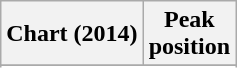<table class="wikitable sortable">
<tr>
<th>Chart (2014)</th>
<th>Peak<br>position</th>
</tr>
<tr>
</tr>
<tr>
</tr>
</table>
